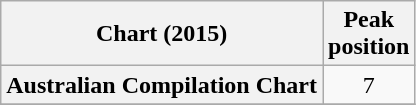<table class="wikitable sortable plainrowheaders" style="text-align:center;">
<tr>
<th scope="col">Chart (2015)</th>
<th scope="col">Peak<br>position</th>
</tr>
<tr>
<th scope="row">Australian Compilation Chart</th>
<td>7</td>
</tr>
<tr>
</tr>
</table>
